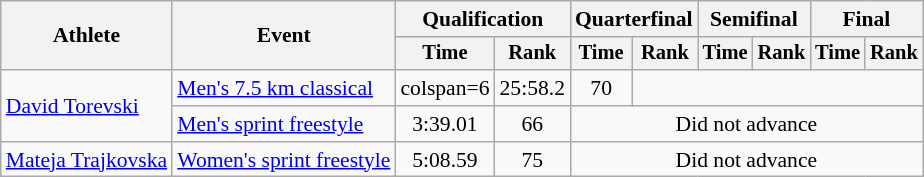<table class="wikitable" style="font-size:90%">
<tr>
<th rowspan="2">Athlete</th>
<th rowspan="2">Event</th>
<th colspan="2">Qualification</th>
<th colspan="2">Quarterfinal</th>
<th colspan="2">Semifinal</th>
<th colspan="2">Final</th>
</tr>
<tr style="font-size:95%">
<th>Time</th>
<th>Rank</th>
<th>Time</th>
<th>Rank</th>
<th>Time</th>
<th>Rank</th>
<th>Time</th>
<th>Rank</th>
</tr>
<tr align=center>
<td align=left rowspan=2><a href='#'>David Torevski</a></td>
<td align=left><a href='#'>Men's 7.5 km classical</a></td>
<td>colspan=6</td>
<td>25:58.2</td>
<td>70</td>
</tr>
<tr align=center>
<td align=left><a href='#'>Men's sprint freestyle</a></td>
<td>3:39.01</td>
<td>66</td>
<td colspan=6>Did not advance</td>
</tr>
<tr align=center>
<td align=left><a href='#'>Mateja Trajkovska</a></td>
<td align=left><a href='#'>Women's sprint freestyle</a></td>
<td>5:08.59</td>
<td>75</td>
<td colspan=6>Did not advance</td>
</tr>
</table>
